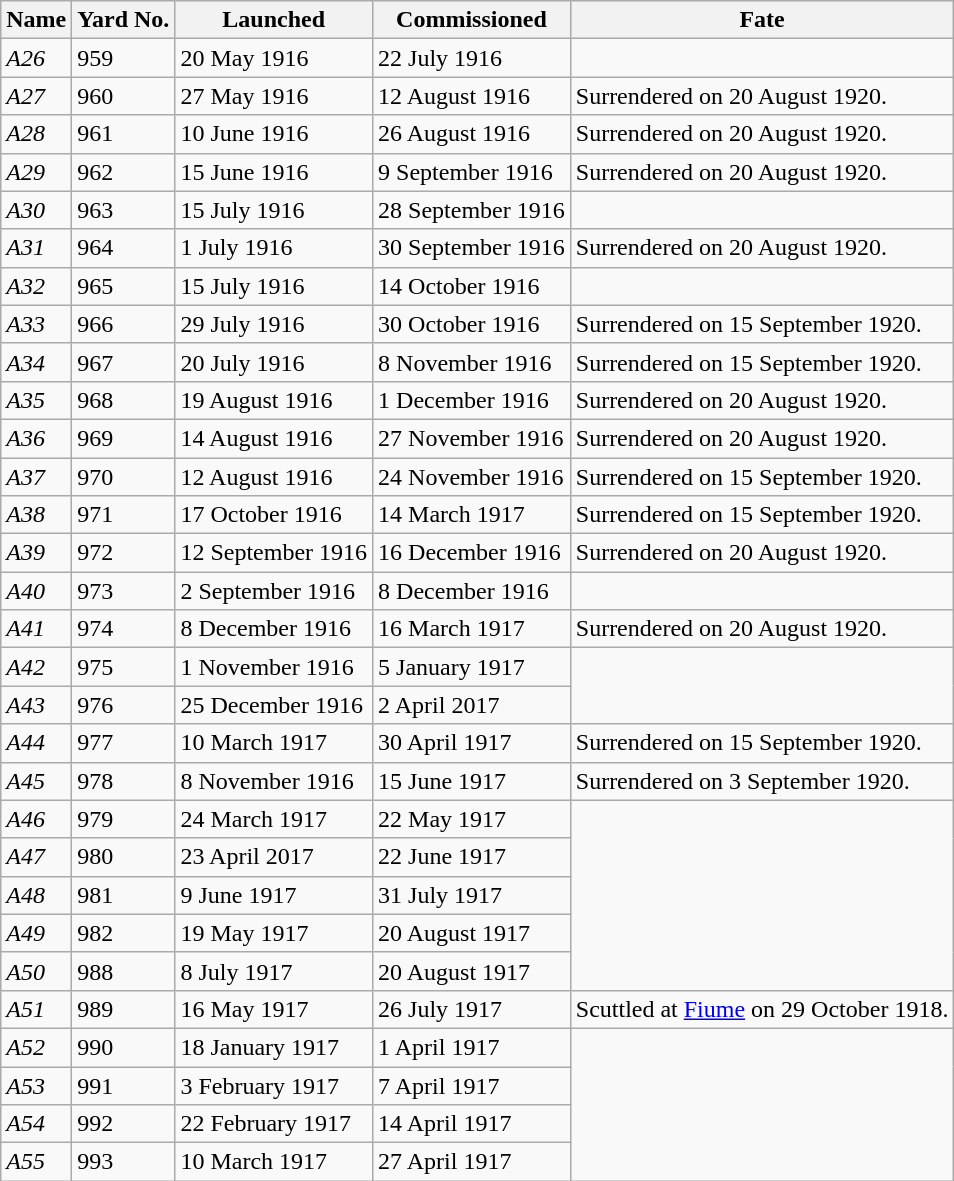<table class="wikitable">
<tr>
<th>Name</th>
<th>Yard No.</th>
<th>Launched</th>
<th>Commissioned</th>
<th>Fate</th>
</tr>
<tr>
<td><em>A26</em></td>
<td>959</td>
<td>20 May 1916</td>
<td>22 July 1916</td>
</tr>
<tr>
<td><em>A27</em></td>
<td>960</td>
<td>27 May 1916</td>
<td>12 August 1916</td>
<td>Surrendered on 20 August 1920.</td>
</tr>
<tr>
<td><em>A28</em></td>
<td>961</td>
<td>10 June 1916</td>
<td>26 August 1916</td>
<td>Surrendered on 20 August 1920.</td>
</tr>
<tr>
<td><em>A29</em></td>
<td>962</td>
<td>15 June 1916</td>
<td>9 September 1916</td>
<td>Surrendered on 20 August 1920.</td>
</tr>
<tr>
<td><em>A30</em></td>
<td>963</td>
<td>15 July 1916</td>
<td>28 September 1916</td>
</tr>
<tr>
<td><em>A31</em></td>
<td>964</td>
<td>1 July 1916</td>
<td>30 September 1916</td>
<td>Surrendered on 20 August 1920.</td>
</tr>
<tr>
<td><em>A32</em></td>
<td>965</td>
<td>15 July 1916</td>
<td>14 October 1916</td>
</tr>
<tr>
<td><em>A33</em></td>
<td>966</td>
<td>29 July 1916</td>
<td>30 October 1916</td>
<td>Surrendered on 15 September 1920.</td>
</tr>
<tr>
<td><em>A34</em></td>
<td>967</td>
<td>20 July 1916</td>
<td>8 November 1916</td>
<td>Surrendered on 15 September 1920.</td>
</tr>
<tr>
<td><em>A35</em></td>
<td>968</td>
<td>19 August 1916</td>
<td>1 December 1916</td>
<td>Surrendered on 20 August 1920.</td>
</tr>
<tr>
<td><em>A36</em></td>
<td>969</td>
<td>14 August 1916</td>
<td>27 November 1916</td>
<td>Surrendered on 20 August 1920.</td>
</tr>
<tr>
<td><em>A37</em></td>
<td>970</td>
<td>12 August 1916</td>
<td>24 November 1916</td>
<td>Surrendered on 15 September 1920.</td>
</tr>
<tr>
<td><em>A38</em></td>
<td>971</td>
<td>17 October 1916</td>
<td>14 March 1917</td>
<td>Surrendered on 15 September 1920.</td>
</tr>
<tr>
<td><em>A39</em></td>
<td>972</td>
<td>12 September 1916</td>
<td>16 December 1916</td>
<td>Surrendered on 20 August 1920.</td>
</tr>
<tr>
<td><em>A40</em></td>
<td>973</td>
<td>2 September 1916</td>
<td>8 December 1916</td>
</tr>
<tr>
<td><em>A41</em></td>
<td>974</td>
<td>8 December 1916</td>
<td>16 March 1917</td>
<td>Surrendered on 20 August 1920.</td>
</tr>
<tr>
<td><em>A42</em></td>
<td>975</td>
<td>1 November 1916</td>
<td>5 January 1917</td>
</tr>
<tr>
<td><em>A43</em></td>
<td>976</td>
<td>25 December 1916</td>
<td>2 April 2017</td>
</tr>
<tr>
<td><em>A44</em></td>
<td>977</td>
<td>10 March 1917</td>
<td>30 April 1917</td>
<td>Surrendered on 15 September 1920.</td>
</tr>
<tr>
<td><em>A45</em></td>
<td>978</td>
<td>8 November 1916</td>
<td>15 June 1917</td>
<td>Surrendered on 3 September 1920.</td>
</tr>
<tr>
<td><em>A46</em></td>
<td>979</td>
<td>24 March 1917</td>
<td>22 May 1917</td>
</tr>
<tr>
<td><em>A47</em></td>
<td>980</td>
<td>23 April 2017</td>
<td>22 June 1917</td>
</tr>
<tr>
<td><em>A48</em></td>
<td>981</td>
<td>9 June 1917</td>
<td>31 July 1917</td>
</tr>
<tr>
<td><em>A49</em></td>
<td>982</td>
<td>19 May 1917</td>
<td>20 August 1917</td>
</tr>
<tr>
<td><em>A50</em></td>
<td>988</td>
<td>8 July 1917</td>
<td>20 August 1917</td>
</tr>
<tr>
<td><em>A51</em></td>
<td>989</td>
<td>16 May 1917</td>
<td>26 July 1917</td>
<td>Scuttled at <a href='#'>Fiume</a> on 29 October 1918.</td>
</tr>
<tr>
<td><em>A52</em></td>
<td>990</td>
<td>18 January 1917</td>
<td>1 April 1917</td>
</tr>
<tr>
<td><em>A53</em></td>
<td>991</td>
<td>3 February 1917</td>
<td>7 April 1917</td>
</tr>
<tr>
<td><em>A54</em></td>
<td>992</td>
<td>22 February 1917</td>
<td>14 April 1917</td>
</tr>
<tr>
<td><em>A55</em></td>
<td>993</td>
<td>10 March 1917</td>
<td>27 April 1917</td>
</tr>
</table>
